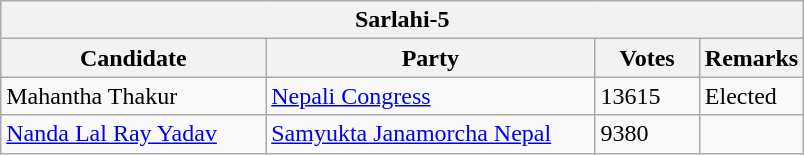<table class="wikitable">
<tr>
<th colspan="4">Sarlahi-5</th>
</tr>
<tr>
<th width="33%">Candidate</th>
<th width="41%">Party</th>
<th width="13%">Votes</th>
<th width="13%">Remarks</th>
</tr>
<tr>
<td width="33%">Mahantha Thakur</td>
<td width="41%"><a href='#'>Nepali Congress</a></td>
<td>13615</td>
<td>Elected</td>
</tr>
<tr>
<td width="33%"><a href='#'>Nanda Lal Ray Yadav</a></td>
<td><a href='#'>Samyukta Janamorcha Nepal</a></td>
<td>9380</td>
<td> </td>
</tr>
</table>
